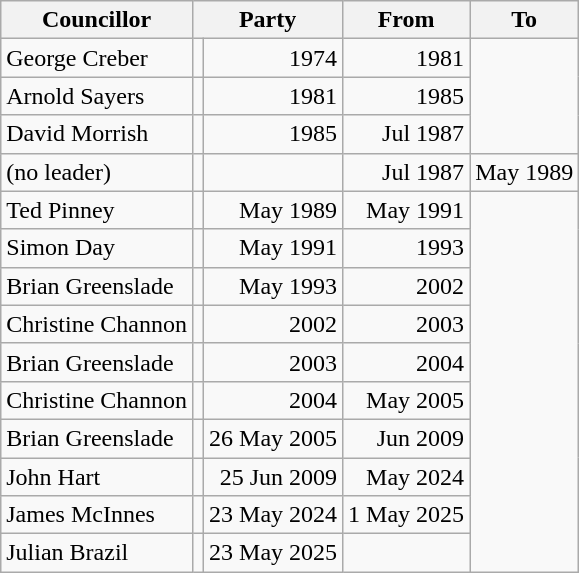<table class="wikitable">
<tr>
<th>Councillor</th>
<th colspan="2">Party</th>
<th>From</th>
<th>To</th>
</tr>
<tr>
<td>George Creber</td>
<td></td>
<td align="right">1974</td>
<td align="right">1981</td>
</tr>
<tr>
<td>Arnold Sayers</td>
<td></td>
<td align="right">1981</td>
<td align="right">1985</td>
</tr>
<tr>
<td>David Morrish</td>
<td></td>
<td align="right">1985</td>
<td align="right">Jul 1987</td>
</tr>
<tr>
<td>(no leader)</td>
<td></td>
<td></td>
<td align="right">Jul 1987</td>
<td align="right">May 1989</td>
</tr>
<tr>
<td>Ted Pinney</td>
<td></td>
<td align="right">May 1989</td>
<td align="right">May 1991</td>
</tr>
<tr>
<td>Simon Day</td>
<td></td>
<td align="right">May 1991</td>
<td align="right">1993</td>
</tr>
<tr>
<td>Brian Greenslade</td>
<td></td>
<td align="right">May 1993</td>
<td align="right">2002</td>
</tr>
<tr>
<td>Christine Channon</td>
<td></td>
<td align="right">2002</td>
<td align="right">2003</td>
</tr>
<tr>
<td>Brian Greenslade</td>
<td></td>
<td align="right">2003</td>
<td align="right">2004</td>
</tr>
<tr>
<td>Christine Channon</td>
<td></td>
<td align="right">2004</td>
<td align="right">May 2005</td>
</tr>
<tr>
<td>Brian Greenslade</td>
<td></td>
<td align="right">26 May 2005</td>
<td align="right">Jun 2009</td>
</tr>
<tr>
<td>John Hart</td>
<td></td>
<td align="right">25 Jun 2009</td>
<td align="right">May 2024</td>
</tr>
<tr>
<td>James McInnes</td>
<td></td>
<td align="right">23 May 2024</td>
<td align="right">1 May 2025</td>
</tr>
<tr>
<td>Julian Brazil</td>
<td></td>
<td align="right">23 May 2025</td>
<td align="right"></td>
</tr>
</table>
